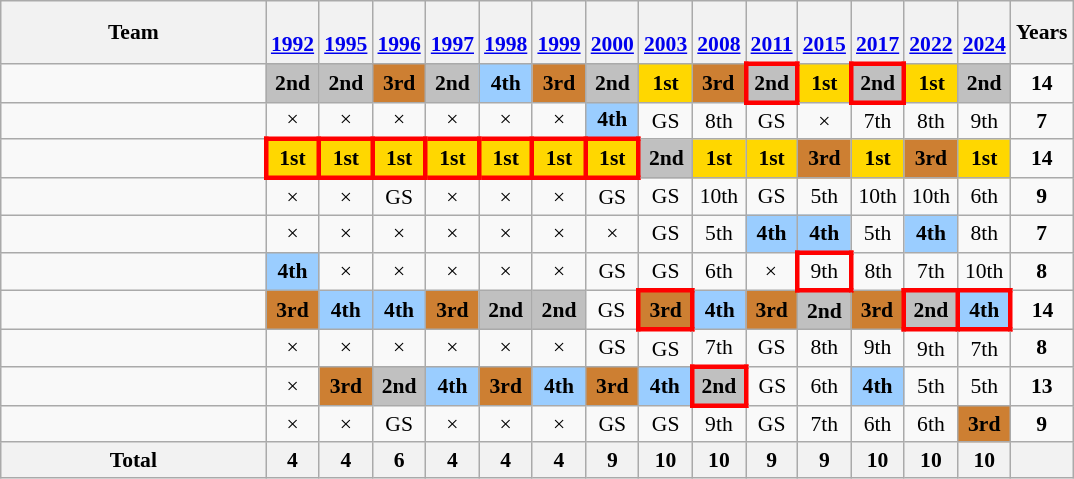<table class="wikitable" style="text-align:center; font-size:90%">
<tr>
<th width=170>Team</th>
<th><br><a href='#'>1992</a></th>
<th><br><a href='#'>1995</a></th>
<th><br><a href='#'>1996</a></th>
<th><br><a href='#'>1997</a></th>
<th><br><a href='#'>1998</a></th>
<th><br><a href='#'>1999</a></th>
<th><br><a href='#'>2000</a></th>
<th><br><a href='#'>2003</a></th>
<th><br><a href='#'>2008</a></th>
<th><br><a href='#'>2011</a></th>
<th><br><a href='#'>2015</a></th>
<th><br><a href='#'>2017</a></th>
<th><br><a href='#'>2022</a></th>
<th><br><a href='#'>2024</a></th>
<th>Years</th>
</tr>
<tr>
<td align=left></td>
<td bgcolor=silver><strong>2nd</strong></td>
<td bgcolor=silver><strong>2nd</strong></td>
<td bgcolor=#cd7f32><strong>3rd</strong></td>
<td bgcolor=silver><strong>2nd</strong></td>
<td bgcolor=#9acdff><strong>4th</strong></td>
<td bgcolor=#cd7f32><strong>3rd</strong></td>
<td bgcolor=silver><strong>2nd</strong></td>
<td bgcolor=gold><strong>1st</strong></td>
<td bgcolor=#cd7f32><strong>3rd</strong></td>
<td style="border:3px solid red" bgcolor=silver><strong>2nd</strong></td>
<td bgcolor=gold><strong>1st</strong></td>
<td style="border:3px solid red" bgcolor=silver><strong>2nd</strong></td>
<td bgcolor=gold><strong>1st</strong></td>
<td bgcolor=silver><strong>2nd</strong></td>
<td><strong>14</strong></td>
</tr>
<tr>
<td align=left></td>
<td>×</td>
<td>×</td>
<td>×</td>
<td>×</td>
<td>×</td>
<td>×</td>
<td bgcolor=#9acdff><strong>4th</strong></td>
<td>GS</td>
<td>8th</td>
<td>GS</td>
<td>×</td>
<td>7th</td>
<td>8th</td>
<td>9th</td>
<td><strong>7</strong></td>
</tr>
<tr>
<td align=left></td>
<td style="border:3px solid red" bgcolor=gold><strong>1st</strong></td>
<td style="border:3px solid red" bgcolor=gold><strong>1st</strong></td>
<td style="border:3px solid red" bgcolor=gold><strong>1st</strong></td>
<td style="border:3px solid red" bgcolor=gold><strong>1st</strong></td>
<td style="border:3px solid red" bgcolor=gold><strong>1st</strong></td>
<td style="border:3px solid red" bgcolor=gold><strong>1st</strong></td>
<td style="border:3px solid red" bgcolor=gold><strong>1st</strong></td>
<td bgcolor=silver><strong>2nd</strong></td>
<td bgcolor=gold><strong>1st</strong></td>
<td bgcolor=gold><strong>1st</strong></td>
<td bgcolor=#cd7f32><strong>3rd</strong></td>
<td bgcolor=gold><strong>1st</strong></td>
<td bgcolor=#cd7f32><strong>3rd</strong></td>
<td bgcolor=gold><strong>1st</strong></td>
<td><strong>14</strong></td>
</tr>
<tr>
<td align=left></td>
<td>×</td>
<td>×</td>
<td>GS</td>
<td>×</td>
<td>×</td>
<td>×</td>
<td>GS</td>
<td>GS</td>
<td>10th</td>
<td>GS</td>
<td>5th</td>
<td>10th</td>
<td>10th</td>
<td>6th</td>
<td><strong>9</strong></td>
</tr>
<tr>
<td align=left></td>
<td>×</td>
<td>×</td>
<td>×</td>
<td>×</td>
<td>×</td>
<td>×</td>
<td>×</td>
<td>GS</td>
<td>5th</td>
<td bgcolor=#9acdff><strong>4th</strong></td>
<td bgcolor=#9acdff><strong>4th</strong></td>
<td>5th</td>
<td bgcolor=#9acdff><strong>4th</strong></td>
<td>8th</td>
<td><strong>7</strong></td>
</tr>
<tr>
<td align=left></td>
<td bgcolor=#9acdff><strong>4th</strong></td>
<td>×</td>
<td>×</td>
<td>×</td>
<td>×</td>
<td>×</td>
<td>GS</td>
<td>GS</td>
<td>6th</td>
<td>×</td>
<td style="border: 3px solid red">9th</td>
<td>8th</td>
<td>7th</td>
<td>10th</td>
<td><strong>8</strong></td>
</tr>
<tr>
<td align=left></td>
<td bgcolor=#cd7f32><strong>3rd</strong></td>
<td bgcolor=#9acdff><strong>4th</strong></td>
<td bgcolor=#9acdff><strong>4th</strong></td>
<td bgcolor=#cd7f32><strong>3rd</strong></td>
<td bgcolor=silver><strong>2nd</strong></td>
<td bgcolor=silver><strong>2nd</strong></td>
<td>GS</td>
<td style="border:3px solid red" bgcolor=#cd7f32><strong>3rd</strong></td>
<td bgcolor=#9acdff><strong>4th</strong></td>
<td bgcolor=#cd7f32><strong>3rd</strong></td>
<td bgcolor=silver><strong>2nd</strong></td>
<td bgcolor=#cd7f32><strong>3rd</strong></td>
<td style="border:3px solid red" bgcolor=silver><strong>2nd</strong></td>
<td style="border:3px solid red" bgcolor=#9acdff><strong>4th</strong></td>
<td><strong>14</strong></td>
</tr>
<tr>
<td align=left></td>
<td>×</td>
<td>×</td>
<td>×</td>
<td>×</td>
<td>×</td>
<td>×</td>
<td>GS</td>
<td>GS</td>
<td>7th</td>
<td>GS</td>
<td>8th</td>
<td>9th</td>
<td>9th</td>
<td>7th</td>
<td><strong>8</strong></td>
</tr>
<tr>
<td align=left></td>
<td>×</td>
<td bgcolor=#cd7f32><strong>3rd</strong></td>
<td bgcolor=silver><strong>2nd</strong></td>
<td bgcolor=#9acdff><strong>4th</strong></td>
<td bgcolor=#cd7f32><strong>3rd</strong></td>
<td bgcolor=#9acdff><strong>4th</strong></td>
<td bgcolor=#cd7f32><strong>3rd</strong></td>
<td bgcolor=#9acdff><strong>4th</strong></td>
<td style="border:3px solid red" bgcolor=silver><strong>2nd</strong></td>
<td>GS</td>
<td>6th</td>
<td bgcolor=#9acdff><strong>4th</strong></td>
<td>5th</td>
<td>5th</td>
<td><strong>13</strong></td>
</tr>
<tr>
<td align=left></td>
<td>×</td>
<td>×</td>
<td>GS</td>
<td>×</td>
<td>×</td>
<td>×</td>
<td>GS</td>
<td>GS</td>
<td>9th</td>
<td>GS</td>
<td>7th</td>
<td>6th</td>
<td>6th</td>
<td bgcolor=#cd7f32><strong>3rd</strong></td>
<td><strong>9</strong></td>
</tr>
<tr>
<th>Total</th>
<th>4</th>
<th>4</th>
<th>6</th>
<th>4</th>
<th>4</th>
<th>4</th>
<th>9</th>
<th>10</th>
<th>10</th>
<th>9</th>
<th>9</th>
<th>10</th>
<th>10</th>
<th>10</th>
<th></th>
</tr>
</table>
